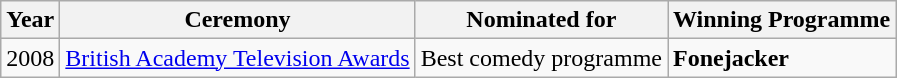<table class="wikitable">
<tr>
<th>Year</th>
<th>Ceremony</th>
<th>Nominated for</th>
<th>Winning Programme</th>
</tr>
<tr>
<td>2008</td>
<td><a href='#'>British Academy Television Awards</a></td>
<td>Best comedy programme</td>
<td><strong>Fonejacker</strong></td>
</tr>
</table>
